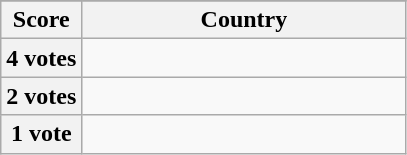<table class="wikitable">
<tr>
</tr>
<tr>
<th scope="col" width="20%">Score</th>
<th scope="col">Country</th>
</tr>
<tr>
<th scope="row">4 votes</th>
<td></td>
</tr>
<tr>
<th scope="row">2 votes</th>
<td></td>
</tr>
<tr>
<th scope="row">1 vote</th>
<td></td>
</tr>
</table>
